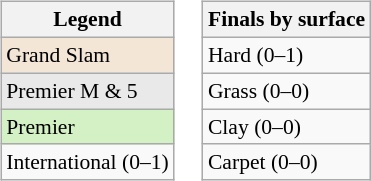<table>
<tr valign=top>
<td><br><table class=wikitable style="font-size:90%">
<tr>
<th>Legend</th>
</tr>
<tr>
<td style="background:#f3e6d7;">Grand Slam</td>
</tr>
<tr>
<td bgcolor=e9e9e9>Premier M & 5</td>
</tr>
<tr>
<td bgcolor=d4f1c5>Premier</td>
</tr>
<tr>
<td>International (0–1)</td>
</tr>
</table>
</td>
<td><br><table class=wikitable style="font-size:90%">
<tr>
<th>Finals by surface</th>
</tr>
<tr>
<td>Hard (0–1)</td>
</tr>
<tr>
<td>Grass (0–0)</td>
</tr>
<tr>
<td>Clay (0–0)</td>
</tr>
<tr>
<td>Carpet (0–0)</td>
</tr>
</table>
</td>
</tr>
</table>
